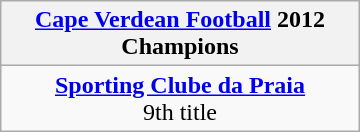<table class="wikitable" style="margin: 0 auto; width: 240px;">
<tr>
<th><a href='#'>Cape Verdean Football</a> 2012<br>Champions</th>
</tr>
<tr>
<td align=center><strong><a href='#'>Sporting Clube da Praia</a></strong><br>9th title</td>
</tr>
</table>
